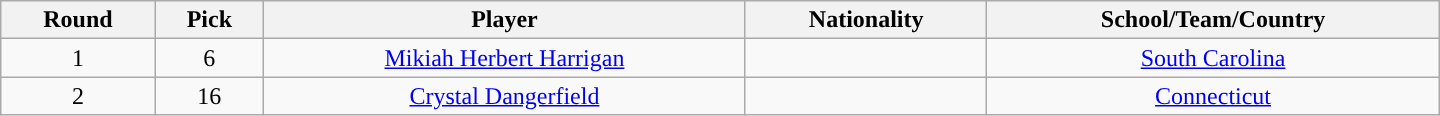<table class="wikitable" style="text-align:center; width:60em">
<tr>
<th>Round</th>
<th>Pick</th>
<th>Player</th>
<th>Nationality</th>
<th>School/Team/Country</th>
</tr>
<tr>
<td>1</td>
<td>6</td>
<td><a href='#'>Mikiah Herbert Harrigan</a></td>
<td><br></td>
<td><a href='#'>South Carolina</a></td>
</tr>
<tr>
<td>2</td>
<td>16</td>
<td><a href='#'>Crystal Dangerfield</a></td>
<td></td>
<td><a href='#'>Connecticut</a></td>
</tr>
</table>
